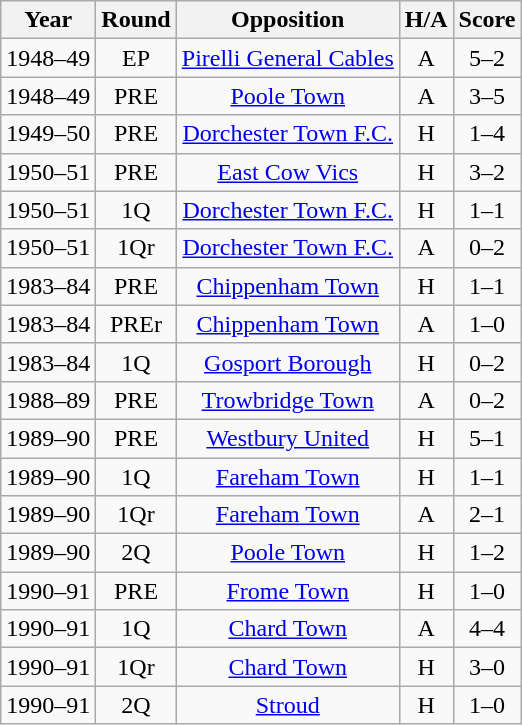<table class="wikitable" style="text-align:center;">
<tr>
<th>Year</th>
<th>Round</th>
<th>Opposition</th>
<th>H/A</th>
<th>Score</th>
</tr>
<tr>
<td>1948–49</td>
<td>EP</td>
<td><a href='#'>Pirelli General Cables</a></td>
<td>A</td>
<td>5–2</td>
</tr>
<tr>
<td>1948–49</td>
<td>PRE</td>
<td><a href='#'>Poole Town</a></td>
<td>A</td>
<td>3–5</td>
</tr>
<tr>
<td>1949–50</td>
<td>PRE</td>
<td><a href='#'>Dorchester Town F.C.</a></td>
<td>H</td>
<td>1–4</td>
</tr>
<tr>
<td>1950–51</td>
<td>PRE</td>
<td><a href='#'>East Cow Vics</a></td>
<td>H</td>
<td>3–2</td>
</tr>
<tr>
<td>1950–51</td>
<td>1Q</td>
<td><a href='#'>Dorchester Town F.C.</a></td>
<td>H</td>
<td>1–1</td>
</tr>
<tr>
<td>1950–51</td>
<td>1Qr</td>
<td><a href='#'>Dorchester Town F.C.</a></td>
<td>A</td>
<td>0–2</td>
</tr>
<tr>
<td>1983–84</td>
<td>PRE</td>
<td><a href='#'>Chippenham Town</a></td>
<td>H</td>
<td>1–1</td>
</tr>
<tr>
<td>1983–84</td>
<td>PREr</td>
<td><a href='#'>Chippenham Town</a></td>
<td>A</td>
<td>1–0</td>
</tr>
<tr>
<td>1983–84</td>
<td>1Q</td>
<td><a href='#'>Gosport Borough</a></td>
<td>H</td>
<td>0–2</td>
</tr>
<tr>
<td>1988–89</td>
<td>PRE</td>
<td><a href='#'>Trowbridge Town</a></td>
<td>A</td>
<td>0–2</td>
</tr>
<tr>
<td>1989–90</td>
<td>PRE</td>
<td><a href='#'>Westbury United</a></td>
<td>H</td>
<td>5–1</td>
</tr>
<tr>
<td>1989–90</td>
<td>1Q</td>
<td><a href='#'>Fareham Town</a></td>
<td>H</td>
<td>1–1</td>
</tr>
<tr>
<td>1989–90</td>
<td>1Qr</td>
<td><a href='#'>Fareham Town</a></td>
<td>A</td>
<td>2–1</td>
</tr>
<tr>
<td>1989–90</td>
<td>2Q</td>
<td><a href='#'>Poole Town</a></td>
<td>H</td>
<td>1–2</td>
</tr>
<tr>
<td>1990–91</td>
<td>PRE</td>
<td><a href='#'>Frome Town</a></td>
<td>H</td>
<td>1–0</td>
</tr>
<tr>
<td>1990–91</td>
<td>1Q</td>
<td><a href='#'>Chard Town</a></td>
<td>A</td>
<td>4–4</td>
</tr>
<tr>
<td>1990–91</td>
<td>1Qr</td>
<td><a href='#'>Chard Town</a></td>
<td>H</td>
<td>3–0</td>
</tr>
<tr>
<td>1990–91</td>
<td>2Q</td>
<td><a href='#'>Stroud</a></td>
<td>H</td>
<td>1–0</td>
</tr>
</table>
